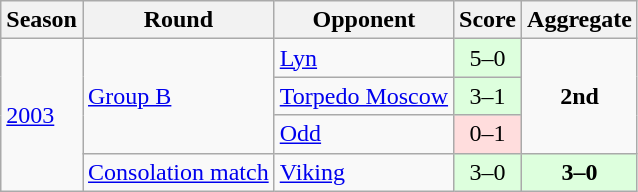<table class="wikitable">
<tr>
<th>Season</th>
<th>Round</th>
<th>Opponent</th>
<th>Score</th>
<th>Aggregate</th>
</tr>
<tr>
<td rowspan="4"><a href='#'>2003</a></td>
<td rowspan="3"><a href='#'>Group B</a></td>
<td> <a href='#'>Lyn</a></td>
<td bgcolor="#ddffdd" style="text-align:center;">5–0</td>
<td style="text-align:center;" rowspan="3"><strong>2nd</strong></td>
</tr>
<tr>
<td> <a href='#'>Torpedo Moscow</a></td>
<td bgcolor="#ddffdd" style="text-align:center;">3–1</td>
</tr>
<tr>
<td> <a href='#'>Odd</a></td>
<td bgcolor="#ffdddd" style="text-align:center;">0–1</td>
</tr>
<tr>
<td><a href='#'>Consolation match</a></td>
<td> <a href='#'>Viking</a></td>
<td bgcolor="#ddffdd" style="text-align:center;">3–0</td>
<td bgcolor="#ddffdd" style="text-align:center;"><strong>3–0</strong></td>
</tr>
</table>
